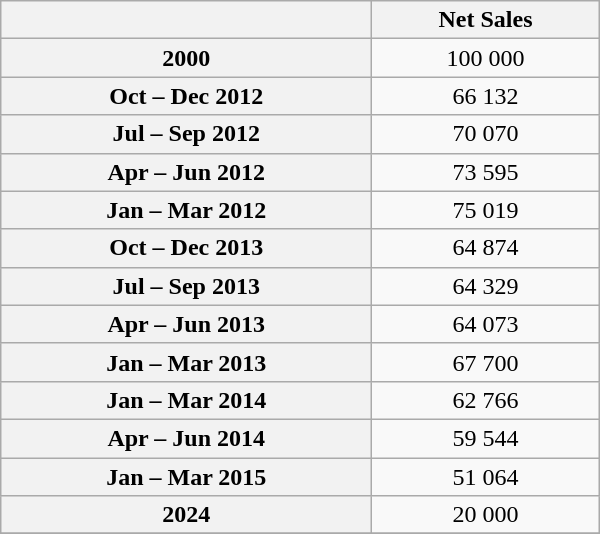<table class="wikitable sortable" style="text-align:center; width:400px; height:150px;">
<tr>
<th></th>
<th>Net Sales</th>
</tr>
<tr>
<th>2000</th>
<td>100 000</td>
</tr>
<tr>
<th scope="row">Oct – Dec 2012</th>
<td>66 132</td>
</tr>
<tr>
<th scope="row">Jul – Sep 2012</th>
<td>70 070</td>
</tr>
<tr>
<th scope="row">Apr – Jun 2012</th>
<td>73 595</td>
</tr>
<tr>
<th scope="row">Jan – Mar 2012</th>
<td>75 019</td>
</tr>
<tr>
<th scope="row">Oct – Dec 2013</th>
<td>64 874</td>
</tr>
<tr>
<th scope="row">Jul – Sep 2013</th>
<td>64 329</td>
</tr>
<tr>
<th scope="row">Apr – Jun 2013</th>
<td>64 073</td>
</tr>
<tr>
<th scope="row">Jan – Mar 2013</th>
<td>67 700</td>
</tr>
<tr>
<th scope="row">Jan – Mar 2014</th>
<td>62 766</td>
</tr>
<tr>
<th scope="row">Apr – Jun 2014</th>
<td>59 544</td>
</tr>
<tr>
<th scope="row">Jan – Mar 2015</th>
<td>51 064</td>
</tr>
<tr>
<th>2024</th>
<td>20 000</td>
</tr>
<tr>
</tr>
</table>
